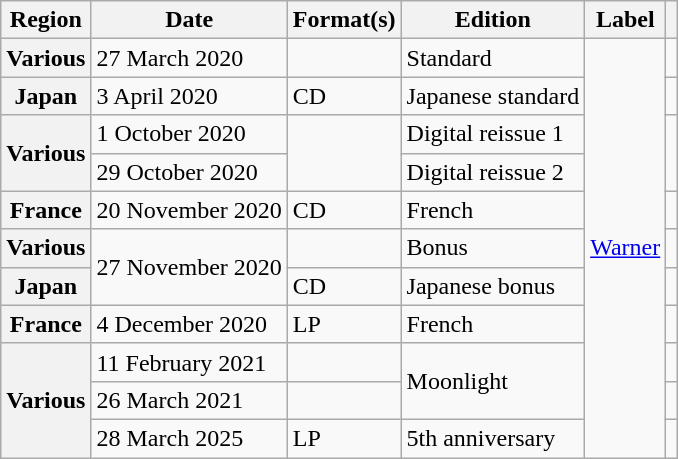<table class="wikitable plainrowheaders">
<tr>
<th scope="col">Region</th>
<th scope="col">Date</th>
<th scope="col">Format(s)</th>
<th scope="col">Edition</th>
<th scope="col">Label</th>
<th scope="col"></th>
</tr>
<tr>
<th scope="row">Various</th>
<td>27 March 2020</td>
<td></td>
<td>Standard</td>
<td rowspan="11"><a href='#'>Warner</a></td>
<td style="text-align:center;"></td>
</tr>
<tr>
<th scope="row">Japan</th>
<td>3 April 2020</td>
<td>CD</td>
<td>Japanese standard</td>
<td style="text-align:center;"></td>
</tr>
<tr>
<th scope="row" rowspan="2">Various</th>
<td>1 October 2020</td>
<td rowspan="2"></td>
<td>Digital reissue 1</td>
<td style="text-align:center;" rowspan="2"></td>
</tr>
<tr>
<td>29 October 2020</td>
<td>Digital reissue 2</td>
</tr>
<tr>
<th scope="row">France</th>
<td>20 November 2020</td>
<td>CD</td>
<td>French</td>
<td style="text-align:center;"></td>
</tr>
<tr>
<th scope="row">Various</th>
<td rowspan="2">27 November 2020</td>
<td></td>
<td>Bonus</td>
<td style="text-align:center;"></td>
</tr>
<tr>
<th scope="row">Japan</th>
<td>CD</td>
<td>Japanese bonus</td>
<td style="text-align:center;"></td>
</tr>
<tr>
<th scope="row">France</th>
<td>4 December 2020</td>
<td>LP</td>
<td>French</td>
<td style="text-align:center;"></td>
</tr>
<tr>
<th scope="row" rowspan="3">Various</th>
<td>11 February 2021</td>
<td></td>
<td rowspan="2">Moonlight</td>
<td style="text-align:center;"></td>
</tr>
<tr>
<td>26 March 2021</td>
<td></td>
<td style="text-align:center;"></td>
</tr>
<tr>
<td>28 March 2025</td>
<td>LP</td>
<td>5th anniversary</td>
<td style="text-align:center;"></td>
</tr>
</table>
